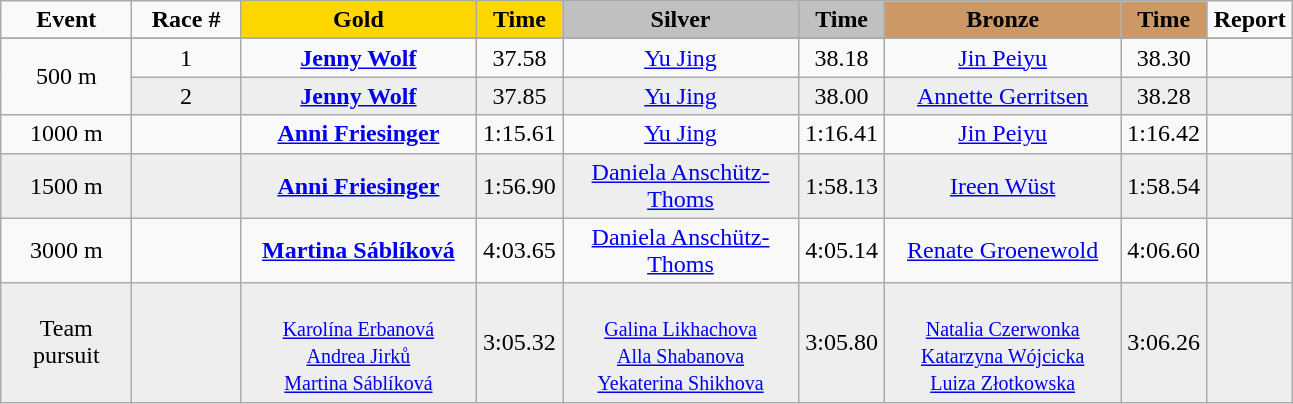<table class="wikitable">
<tr>
<td width="80" align="center"><strong>Event</strong></td>
<td width="65" align="center"><strong>Race #</strong></td>
<td width="150" bgcolor="gold" align="center"><strong>Gold</strong></td>
<td width="50" bgcolor="gold" align="center"><strong>Time</strong></td>
<td width="150" bgcolor="silver" align="center"><strong>Silver</strong></td>
<td width="50" bgcolor="silver" align="center"><strong>Time</strong></td>
<td width="150" bgcolor="#CC9966" align="center"><strong>Bronze</strong></td>
<td width="50" bgcolor="#CC9966" align="center"><strong>Time</strong></td>
<td width="50" align="center"><strong>Report</strong></td>
</tr>
<tr bgcolor="#cccccc">
</tr>
<tr>
<td rowspan=2 align="center">500 m</td>
<td align="center">1</td>
<td align="center"><strong><a href='#'>Jenny Wolf</a></strong><br><small></small></td>
<td align="center">37.58</td>
<td align="center"><a href='#'>Yu Jing</a><br><small></small></td>
<td align="center">38.18</td>
<td align="center"><a href='#'>Jin Peiyu</a><br><small></small></td>
<td align="center">38.30</td>
<td align="center"></td>
</tr>
<tr bgcolor="#eeeeee">
<td align="center">2</td>
<td align="center"><strong><a href='#'>Jenny Wolf</a></strong><br><small></small></td>
<td align="center">37.85</td>
<td align="center"><a href='#'>Yu Jing</a><br><small></small></td>
<td align="center">38.00</td>
<td align="center"><a href='#'>Annette Gerritsen</a><br><small></small></td>
<td align="center">38.28</td>
<td align="center"></td>
</tr>
<tr>
<td align="center">1000 m</td>
<td align="center"></td>
<td align="center"><strong><a href='#'>Anni Friesinger</a></strong><br><small></small></td>
<td align="center">1:15.61</td>
<td align="center"><a href='#'>Yu Jing</a><br><small></small></td>
<td align="center">1:16.41</td>
<td align="center"><a href='#'>Jin Peiyu</a><br><small></small></td>
<td align="center">1:16.42</td>
<td align="center"></td>
</tr>
<tr bgcolor="#eeeeee">
<td align="center">1500 m</td>
<td align="center"></td>
<td align="center"><strong><a href='#'>Anni Friesinger</a></strong><br><small></small></td>
<td align="center">1:56.90</td>
<td align="center"><a href='#'>Daniela Anschütz-Thoms</a><br><small></small></td>
<td align="center">1:58.13</td>
<td align="center"><a href='#'>Ireen Wüst</a><br><small></small></td>
<td align="center">1:58.54</td>
<td align="center"></td>
</tr>
<tr>
<td align="center">3000 m</td>
<td align="center"></td>
<td align="center"><strong><a href='#'>Martina Sáblíková</a></strong><br><small></small></td>
<td align="center">4:03.65</td>
<td align="center"><a href='#'>Daniela Anschütz-Thoms</a><br><small></small></td>
<td align="center">4:05.14</td>
<td align="center"><a href='#'>Renate Groenewold</a><br><small></small></td>
<td align="center">4:06.60</td>
<td align="center"></td>
</tr>
<tr bgcolor="#eeeeee">
<td align="center">Team pursuit</td>
<td align="center"></td>
<td align="center"><strong></strong><br><small><a href='#'>Karolína Erbanová</a><br><a href='#'>Andrea Jirků</a><br><a href='#'>Martina Sáblíková</a></small></td>
<td align="center">3:05.32</td>
<td align="center"><br><small><a href='#'>Galina Likhachova</a><br><a href='#'>Alla Shabanova</a><br><a href='#'>Yekaterina Shikhova</a></small></td>
<td align="center">3:05.80</td>
<td align="center"><br><small><a href='#'>Natalia Czerwonka</a><br><a href='#'>Katarzyna Wójcicka</a><br><a href='#'>Luiza Złotkowska</a></small></td>
<td align="center">3:06.26</td>
<td align="center"></td>
</tr>
</table>
